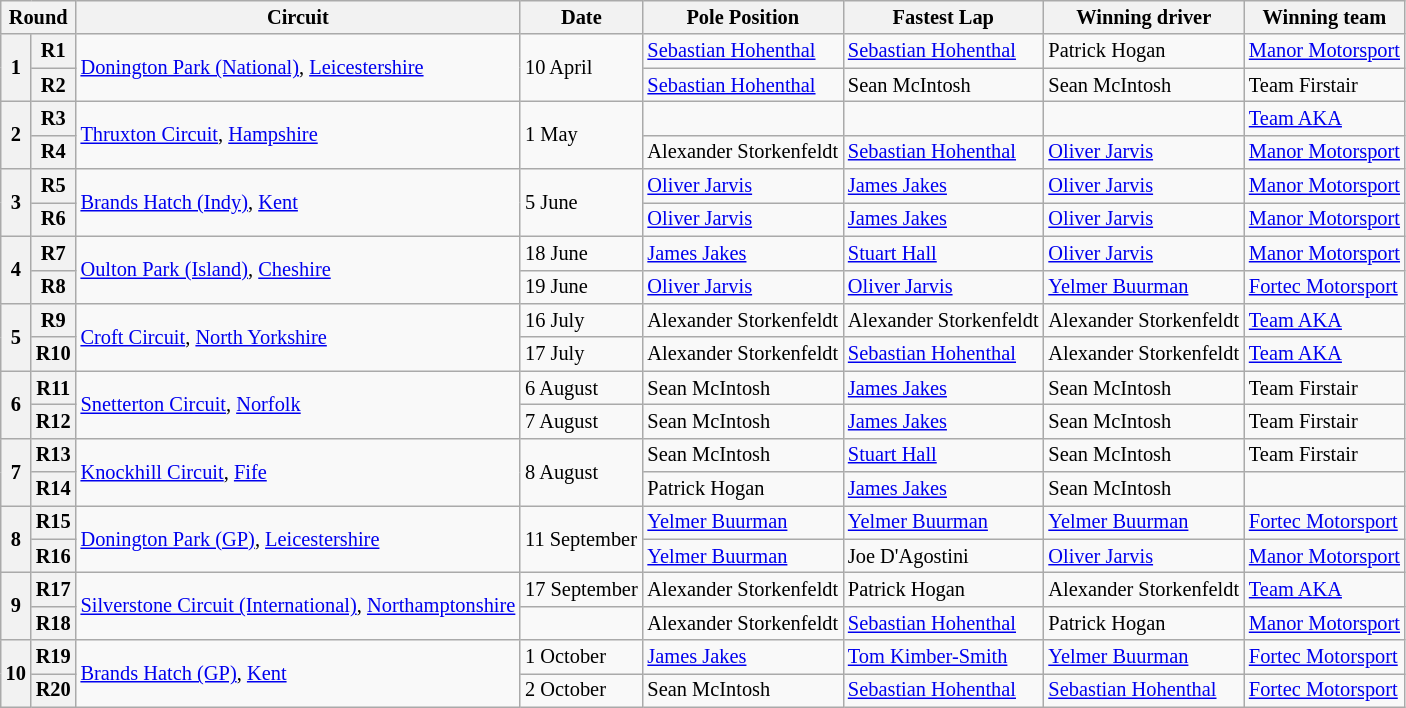<table class="wikitable" style="font-size: 85%">
<tr>
<th colspan=2>Round</th>
<th>Circuit</th>
<th>Date</th>
<th>Pole Position</th>
<th>Fastest Lap</th>
<th>Winning driver</th>
<th>Winning team</th>
</tr>
<tr>
<th rowspan=2>1</th>
<th>R1</th>
<td rowspan=2><a href='#'>Donington Park (National)</a>, <a href='#'>Leicestershire</a></td>
<td rowspan=2>10 April</td>
<td> <a href='#'>Sebastian Hohenthal</a></td>
<td> <a href='#'>Sebastian Hohenthal</a></td>
<td> Patrick Hogan</td>
<td><a href='#'>Manor Motorsport</a></td>
</tr>
<tr>
<th>R2</th>
<td> <a href='#'>Sebastian Hohenthal</a></td>
<td> Sean McIntosh</td>
<td> Sean McIntosh</td>
<td>Team Firstair</td>
</tr>
<tr>
<th rowspan=2>2</th>
<th>R3</th>
<td rowspan=2><a href='#'>Thruxton Circuit</a>, <a href='#'>Hampshire</a></td>
<td rowspan=2>1 May</td>
<td></td>
<td></td>
<td></td>
<td><a href='#'>Team AKA</a></td>
</tr>
<tr>
<th>R4</th>
<td> Alexander Storkenfeldt</td>
<td> <a href='#'>Sebastian Hohenthal</a></td>
<td> <a href='#'>Oliver Jarvis</a></td>
<td><a href='#'>Manor Motorsport</a></td>
</tr>
<tr>
<th rowspan=2>3</th>
<th>R5</th>
<td rowspan=2><a href='#'>Brands Hatch (Indy)</a>, <a href='#'>Kent</a></td>
<td rowspan=2>5 June</td>
<td> <a href='#'>Oliver Jarvis</a></td>
<td> <a href='#'>James Jakes</a></td>
<td> <a href='#'>Oliver Jarvis</a></td>
<td><a href='#'>Manor Motorsport</a></td>
</tr>
<tr>
<th>R6</th>
<td> <a href='#'>Oliver Jarvis</a></td>
<td> <a href='#'>James Jakes</a></td>
<td> <a href='#'>Oliver Jarvis</a></td>
<td><a href='#'>Manor Motorsport</a></td>
</tr>
<tr>
<th rowspan=2>4</th>
<th>R7</th>
<td rowspan=2><a href='#'>Oulton Park (Island)</a>, <a href='#'>Cheshire</a></td>
<td>18 June</td>
<td> <a href='#'>James Jakes</a></td>
<td> <a href='#'>Stuart Hall</a></td>
<td> <a href='#'>Oliver Jarvis</a></td>
<td><a href='#'>Manor Motorsport</a></td>
</tr>
<tr>
<th>R8</th>
<td>19 June</td>
<td> <a href='#'>Oliver Jarvis</a></td>
<td> <a href='#'>Oliver Jarvis</a></td>
<td> <a href='#'>Yelmer Buurman</a></td>
<td><a href='#'>Fortec Motorsport</a></td>
</tr>
<tr>
<th rowspan=2>5</th>
<th>R9</th>
<td rowspan=2><a href='#'>Croft Circuit</a>, <a href='#'>North Yorkshire</a></td>
<td>16 July</td>
<td> Alexander Storkenfeldt</td>
<td> Alexander Storkenfeldt</td>
<td> Alexander Storkenfeldt</td>
<td><a href='#'>Team AKA</a></td>
</tr>
<tr>
<th>R10</th>
<td>17 July</td>
<td> Alexander Storkenfeldt</td>
<td> <a href='#'>Sebastian Hohenthal</a></td>
<td> Alexander Storkenfeldt</td>
<td><a href='#'>Team AKA</a></td>
</tr>
<tr>
<th rowspan=2>6</th>
<th>R11</th>
<td rowspan=2><a href='#'>Snetterton Circuit</a>, <a href='#'>Norfolk</a></td>
<td>6 August</td>
<td> Sean McIntosh</td>
<td> <a href='#'>James Jakes</a></td>
<td> Sean McIntosh</td>
<td>Team Firstair</td>
</tr>
<tr>
<th>R12</th>
<td>7 August</td>
<td> Sean McIntosh</td>
<td> <a href='#'>James Jakes</a></td>
<td> Sean McIntosh</td>
<td>Team Firstair</td>
</tr>
<tr>
<th rowspan=2>7</th>
<th>R13</th>
<td rowspan=2><a href='#'>Knockhill Circuit</a>, <a href='#'>Fife</a></td>
<td rowspan=2>8 August</td>
<td> Sean McIntosh</td>
<td> <a href='#'>Stuart Hall</a></td>
<td> Sean McIntosh</td>
<td>Team Firstair</td>
</tr>
<tr>
<th>R14</th>
<td> Patrick Hogan</td>
<td> <a href='#'>James Jakes</a></td>
<td> Sean McIntosh</td>
<td></td>
</tr>
<tr>
<th rowspan=2>8</th>
<th>R15</th>
<td rowspan=2><a href='#'>Donington Park (GP)</a>, <a href='#'>Leicestershire</a></td>
<td rowspan=2>11 September</td>
<td> <a href='#'>Yelmer Buurman</a></td>
<td> <a href='#'>Yelmer Buurman</a></td>
<td> <a href='#'>Yelmer Buurman</a></td>
<td><a href='#'>Fortec Motorsport</a></td>
</tr>
<tr>
<th>R16</th>
<td> <a href='#'>Yelmer Buurman</a></td>
<td> Joe D'Agostini</td>
<td> <a href='#'>Oliver Jarvis</a></td>
<td><a href='#'>Manor Motorsport</a></td>
</tr>
<tr>
<th rowspan=2>9</th>
<th>R17</th>
<td rowspan=2 nowrap><a href='#'>Silverstone Circuit (International)</a>, <a href='#'>Northamptonshire</a></td>
<td>17 September</td>
<td nowrap> Alexander Storkenfeldt</td>
<td> Patrick Hogan</td>
<td nowrap> Alexander Storkenfeldt</td>
<td><a href='#'>Team AKA</a></td>
</tr>
<tr>
<th>R18</th>
<td></td>
<td> Alexander Storkenfeldt</td>
<td nowrap> <a href='#'>Sebastian Hohenthal</a></td>
<td> Patrick Hogan</td>
<td><a href='#'>Manor Motorsport</a></td>
</tr>
<tr>
<th rowspan=2>10</th>
<th>R19</th>
<td rowspan=2><a href='#'>Brands Hatch (GP)</a>, <a href='#'>Kent</a></td>
<td>1 October</td>
<td> <a href='#'>James Jakes</a></td>
<td> <a href='#'>Tom Kimber-Smith</a></td>
<td> <a href='#'>Yelmer Buurman</a></td>
<td><a href='#'>Fortec Motorsport</a></td>
</tr>
<tr>
<th>R20</th>
<td>2 October</td>
<td> Sean McIntosh</td>
<td> <a href='#'>Sebastian Hohenthal</a></td>
<td> <a href='#'>Sebastian Hohenthal</a></td>
<td><a href='#'>Fortec Motorsport</a></td>
</tr>
</table>
